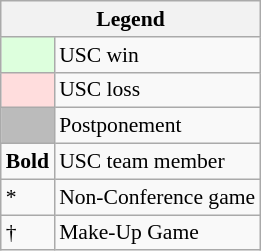<table class="wikitable" style="font-size:90%">
<tr>
<th colspan="2">Legend</th>
</tr>
<tr>
<td bgcolor="#ddffdd"> </td>
<td>USC win</td>
</tr>
<tr>
<td bgcolor="#ffdddd"> </td>
<td>USC loss</td>
</tr>
<tr>
<td bgcolor="#bbbbbb"> </td>
<td>Postponement</td>
</tr>
<tr>
<td><strong>Bold</strong></td>
<td>USC team member</td>
</tr>
<tr>
<td>*</td>
<td>Non-Conference game</td>
</tr>
<tr>
<td>†</td>
<td>Make-Up Game</td>
</tr>
</table>
